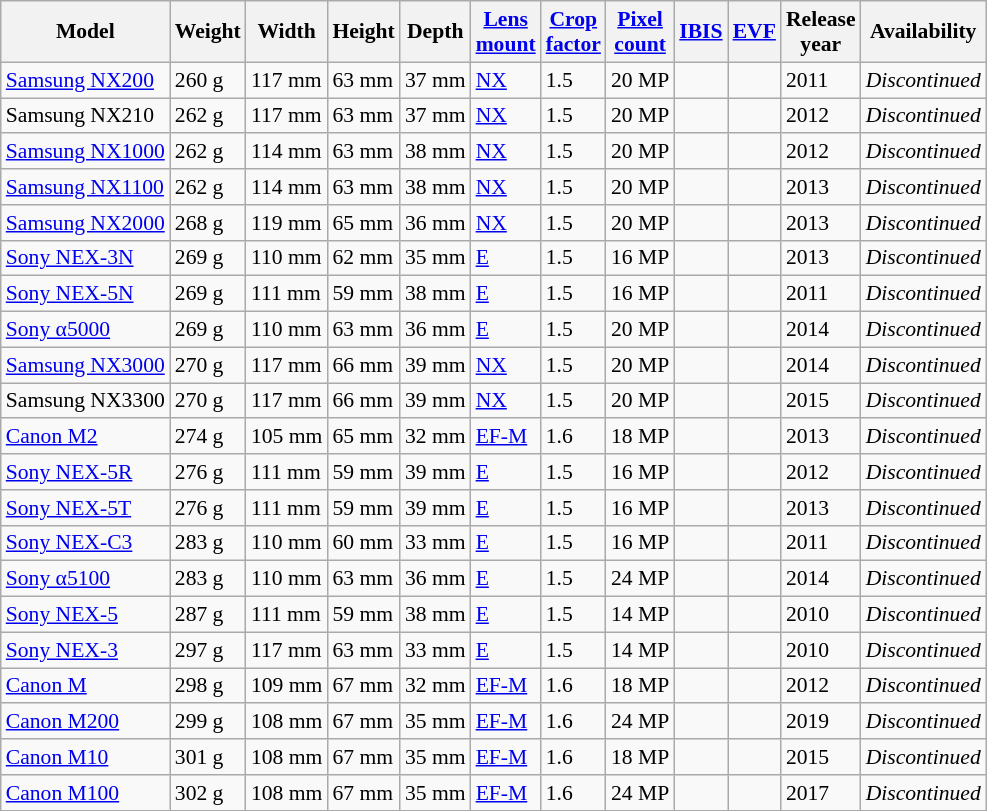<table class="wikitable sortable col2right col3right col4right col5right col7right col8right" style="font-size:90%;white-space:nowrap">
<tr>
<th>Model</th>
<th>Weight</th>
<th>Width</th>
<th>Height</th>
<th>Depth</th>
<th><a href='#'>Lens<br>mount</a></th>
<th><a href='#'>Crop<br>factor</a></th>
<th><a href='#'>Pixel<br>count</a></th>
<th><a href='#'>IBIS</a></th>
<th><a href='#'>EVF</a></th>
<th class=unsortable>Release<br>year</th>
<th class=unsortable>Availability</th>
</tr>
<tr>
<td><a href='#'>Samsung NX200</a></td>
<td>260 g</td>
<td>117 mm</td>
<td>63 mm</td>
<td>37 mm</td>
<td><a href='#'>NX</a></td>
<td>1.5</td>
<td>20 MP</td>
<td></td>
<td></td>
<td>2011</td>
<td><em>Discontinued</em></td>
</tr>
<tr>
<td>Samsung NX210</td>
<td>262 g</td>
<td>117 mm</td>
<td>63 mm</td>
<td>37 mm</td>
<td><a href='#'>NX</a></td>
<td>1.5</td>
<td>20 MP</td>
<td></td>
<td></td>
<td>2012</td>
<td><em>Discontinued</em></td>
</tr>
<tr>
<td><a href='#'>Samsung NX1000</a></td>
<td>262 g</td>
<td>114 mm</td>
<td>63 mm</td>
<td>38 mm</td>
<td><a href='#'>NX</a></td>
<td>1.5</td>
<td>20 MP</td>
<td></td>
<td></td>
<td>2012</td>
<td><em>Discontinued</em></td>
</tr>
<tr>
<td><a href='#'>Samsung NX1100</a></td>
<td>262 g</td>
<td>114 mm</td>
<td>63 mm</td>
<td>38 mm</td>
<td><a href='#'>NX</a></td>
<td>1.5</td>
<td>20 MP</td>
<td></td>
<td></td>
<td>2013</td>
<td><em>Discontinued</em></td>
</tr>
<tr>
<td><a href='#'>Samsung NX2000</a></td>
<td>268 g</td>
<td>119 mm</td>
<td>65 mm</td>
<td>36 mm</td>
<td><a href='#'>NX</a></td>
<td>1.5</td>
<td>20 MP</td>
<td></td>
<td></td>
<td>2013</td>
<td><em>Discontinued</em></td>
</tr>
<tr>
<td><a href='#'>Sony NEX-3N</a></td>
<td>269 g</td>
<td>110 mm</td>
<td>62 mm</td>
<td>35 mm</td>
<td><a href='#'>E</a></td>
<td>1.5</td>
<td>16 MP</td>
<td></td>
<td></td>
<td>2013</td>
<td><em>Discontinued</em></td>
</tr>
<tr>
<td><a href='#'>Sony NEX-5N</a></td>
<td>269 g</td>
<td>111 mm</td>
<td>59 mm</td>
<td>38 mm</td>
<td><a href='#'>E</a></td>
<td>1.5</td>
<td>16 MP</td>
<td></td>
<td></td>
<td>2011</td>
<td><em>Discontinued</em></td>
</tr>
<tr>
<td><a href='#'>Sony α5000</a></td>
<td>269 g</td>
<td>110 mm</td>
<td>63 mm</td>
<td>36 mm</td>
<td><a href='#'>E</a></td>
<td>1.5</td>
<td>20 MP</td>
<td></td>
<td></td>
<td>2014</td>
<td><em>Discontinued</em></td>
</tr>
<tr>
<td><a href='#'>Samsung NX3000</a></td>
<td>270 g</td>
<td>117 mm</td>
<td>66 mm</td>
<td>39 mm</td>
<td><a href='#'>NX</a></td>
<td>1.5</td>
<td>20 MP</td>
<td></td>
<td></td>
<td>2014</td>
<td><em>Discontinued</em></td>
</tr>
<tr>
<td>Samsung NX3300</td>
<td>270 g</td>
<td>117 mm</td>
<td>66 mm</td>
<td>39 mm</td>
<td><a href='#'>NX</a></td>
<td>1.5</td>
<td>20 MP</td>
<td></td>
<td></td>
<td>2015</td>
<td><em>Discontinued</em></td>
</tr>
<tr>
<td><a href='#'>Canon M2</a></td>
<td>274 g</td>
<td>105 mm</td>
<td>65 mm</td>
<td>32 mm</td>
<td><a href='#'>EF-M</a></td>
<td>1.6</td>
<td>18 MP</td>
<td></td>
<td></td>
<td>2013</td>
<td><em>Discontinued</em></td>
</tr>
<tr>
<td><a href='#'>Sony NEX-5R</a></td>
<td>276 g</td>
<td>111 mm</td>
<td>59 mm</td>
<td>39 mm</td>
<td><a href='#'>E</a></td>
<td>1.5</td>
<td>16 MP</td>
<td></td>
<td></td>
<td>2012</td>
<td><em>Discontinued</em></td>
</tr>
<tr>
<td><a href='#'>Sony NEX-5T</a></td>
<td>276 g</td>
<td>111 mm</td>
<td>59 mm</td>
<td>39 mm</td>
<td><a href='#'>E</a></td>
<td>1.5</td>
<td>16 MP</td>
<td></td>
<td></td>
<td>2013</td>
<td><em>Discontinued</em></td>
</tr>
<tr>
<td><a href='#'>Sony NEX-C3</a></td>
<td>283 g</td>
<td>110 mm</td>
<td>60 mm</td>
<td>33 mm</td>
<td><a href='#'>E</a></td>
<td>1.5</td>
<td>16 MP</td>
<td></td>
<td></td>
<td>2011</td>
<td><em>Discontinued</em></td>
</tr>
<tr>
<td><a href='#'>Sony α5100</a></td>
<td>283 g</td>
<td>110 mm</td>
<td>63 mm</td>
<td>36 mm</td>
<td><a href='#'>E</a></td>
<td>1.5</td>
<td>24 MP</td>
<td></td>
<td></td>
<td>2014</td>
<td><em>Discontinued</em></td>
</tr>
<tr>
<td><a href='#'>Sony NEX-5</a></td>
<td>287 g</td>
<td>111 mm</td>
<td>59 mm</td>
<td>38 mm</td>
<td><a href='#'>E</a></td>
<td>1.5</td>
<td>14 MP</td>
<td></td>
<td></td>
<td>2010</td>
<td><em>Discontinued</em></td>
</tr>
<tr>
<td><a href='#'>Sony NEX-3</a></td>
<td>297 g</td>
<td>117 mm</td>
<td>63 mm</td>
<td>33 mm</td>
<td><a href='#'>E</a></td>
<td>1.5</td>
<td>14 MP</td>
<td></td>
<td></td>
<td>2010</td>
<td><em>Discontinued</em></td>
</tr>
<tr>
<td><a href='#'>Canon M</a></td>
<td>298 g</td>
<td>109 mm</td>
<td>67 mm</td>
<td>32 mm</td>
<td><a href='#'>EF-M</a></td>
<td>1.6</td>
<td>18 MP</td>
<td></td>
<td></td>
<td>2012</td>
<td><em>Discontinued</em></td>
</tr>
<tr>
<td><a href='#'>Canon M200</a></td>
<td>299 g</td>
<td>108 mm</td>
<td>67 mm</td>
<td>35 mm</td>
<td><a href='#'>EF-M</a></td>
<td>1.6</td>
<td>24 MP</td>
<td></td>
<td></td>
<td>2019</td>
<td><em>Discontinued</em></td>
</tr>
<tr>
<td><a href='#'>Canon M10</a></td>
<td>301 g</td>
<td>108 mm</td>
<td>67 mm</td>
<td>35 mm</td>
<td><a href='#'>EF-M</a></td>
<td>1.6</td>
<td>18 MP</td>
<td></td>
<td></td>
<td>2015</td>
<td><em>Discontinued</em></td>
</tr>
<tr>
<td><a href='#'>Canon M100</a></td>
<td>302 g</td>
<td>108 mm</td>
<td>67 mm</td>
<td>35 mm</td>
<td><a href='#'>EF-M</a></td>
<td>1.6</td>
<td>24 MP</td>
<td></td>
<td></td>
<td>2017</td>
<td><em>Discontinued</em></td>
</tr>
<tr>
</tr>
</table>
